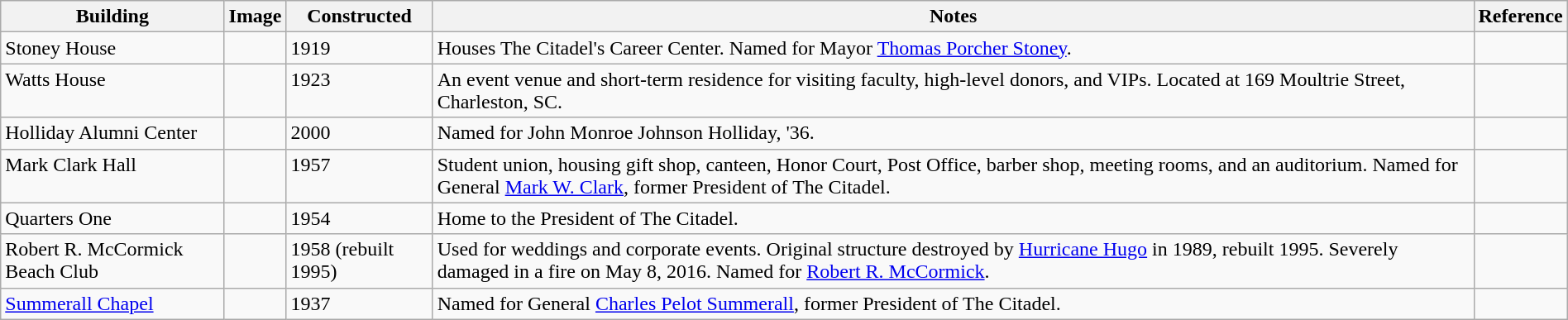<table class="wikitable sortable" style="width:100%">
<tr>
<th style="width:*;">Building</th>
<th style="width:*;" class="unsortable">Image</th>
<th style="width:*;">Constructed</th>
<th style="width:*;" class="unsortable">Notes</th>
<th style="width:*;" class="unsortable">Reference</th>
</tr>
<tr valign="top">
<td>Stoney House</td>
<td></td>
<td>1919</td>
<td>Houses The Citadel's Career Center. Named for Mayor <a href='#'>Thomas Porcher Stoney</a>.</td>
<td></td>
</tr>
<tr valign="top">
<td>Watts House</td>
<td></td>
<td>1923</td>
<td>An event venue and short-term residence for visiting faculty, high-level donors, and VIPs. Located at 169 Moultrie Street, Charleston, SC.</td>
<td></td>
</tr>
<tr valign="top">
<td>Holliday Alumni Center</td>
<td></td>
<td>2000</td>
<td>Named for John Monroe Johnson Holliday, '36.</td>
<td></td>
</tr>
<tr valign="top">
<td>Mark Clark Hall</td>
<td></td>
<td>1957</td>
<td>Student union, housing gift shop, canteen, Honor Court, Post Office, barber shop, meeting rooms, and an auditorium. Named for General <a href='#'>Mark W. Clark</a>, former President of The Citadel.</td>
<td></td>
</tr>
<tr valign="top">
<td>Quarters One</td>
<td></td>
<td>1954</td>
<td>Home to the President of The Citadel.</td>
<td></td>
</tr>
<tr valign="top">
<td>Robert R. McCormick Beach Club</td>
<td></td>
<td>1958 (rebuilt 1995)</td>
<td>Used for weddings and corporate events.  Original structure destroyed by <a href='#'>Hurricane Hugo</a> in 1989, rebuilt 1995.  Severely damaged in a fire on May 8, 2016. Named for <a href='#'>Robert R. McCormick</a>.</td>
<td></td>
</tr>
<tr valign="top">
<td><a href='#'>Summerall Chapel</a></td>
<td></td>
<td>1937</td>
<td>Named for General <a href='#'>Charles Pelot Summerall</a>, former President of The Citadel.</td>
<td></td>
</tr>
</table>
